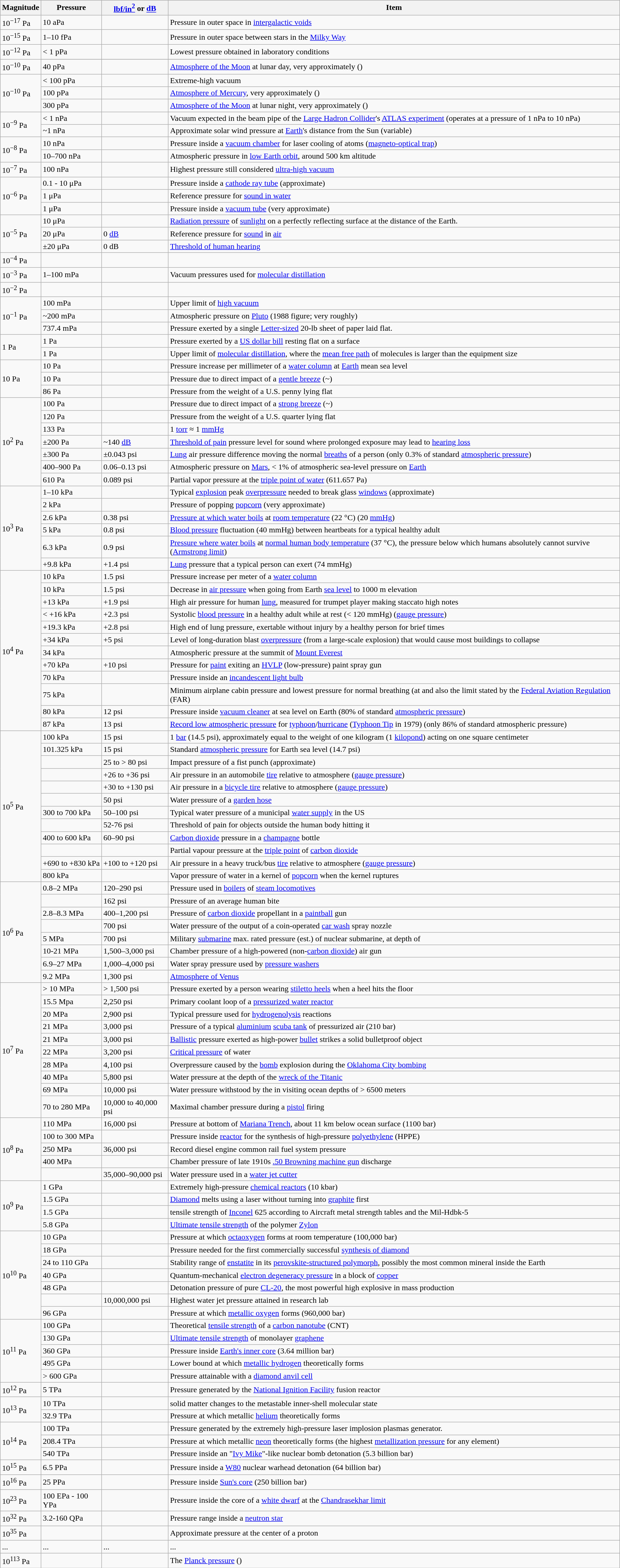<table class="wikitable">
<tr>
<th>Magnitude</th>
<th style="width:100px;">Pressure</th>
<th><a href='#'>lbf/in<sup>2</sup></a> or <a href='#'>dB</a></th>
<th>Item</th>
</tr>
<tr>
<td>10<sup>−17</sup> Pa<div></div></td>
<td>10 aPa</td>
<td></td>
<td>Pressure in outer space in <a href='#'>intergalactic voids</a></td>
</tr>
<tr>
<td>10<sup>−15</sup> Pa<div></div></td>
<td>1–10 fPa</td>
<td></td>
<td>Pressure in outer space between stars in the <a href='#'>Milky Way</a></td>
</tr>
<tr>
<td>10<sup>−12</sup> Pa<div></div></td>
<td>< 1 pPa</td>
<td></td>
<td>Lowest pressure obtained in laboratory conditions</td>
</tr>
<tr>
<td rowspan=2>10<sup>−10</sup> Pa<div></div></td>
</tr>
<tr>
<td>40 pPa</td>
<td></td>
<td><a href='#'>Atmosphere of the Moon</a> at lunar day, very approximately ()</td>
</tr>
<tr>
<td rowspan=3>10<sup>−10</sup> Pa<div></div></td>
<td>< 100 pPa</td>
<td></td>
<td>Extreme-high vacuum</td>
</tr>
<tr>
<td>100 pPa</td>
<td></td>
<td><a href='#'>Atmosphere of Mercury</a>, very approximately ()</td>
</tr>
<tr>
<td>300 pPa</td>
<td></td>
<td><a href='#'>Atmosphere of the Moon</a> at lunar night, very approximately ()  </td>
</tr>
<tr>
<td rowspan=2>10<sup>−9</sup> Pa<div></div></td>
<td>< 1 nPa</td>
<td></td>
<td>Vacuum expected in the beam pipe of the <a href='#'>Large Hadron Collider</a>'s <a href='#'>ATLAS experiment</a> (operates at a pressure of 1 nPa to 10 nPa)</td>
</tr>
<tr>
<td>~1 nPa</td>
<td></td>
<td>Approximate solar wind pressure at <a href='#'>Earth</a>'s distance from the Sun (variable)</td>
</tr>
<tr>
<td rowspan=2>10<sup>−8</sup> Pa<div></div></td>
<td>10 nPa</td>
<td></td>
<td>Pressure inside a <a href='#'>vacuum chamber</a> for laser cooling of atoms (<a href='#'>magneto-optical trap</a>)</td>
</tr>
<tr>
<td>10–700 nPa</td>
<td></td>
<td>Atmospheric pressure in <a href='#'>low Earth orbit</a>, around 500 km altitude</td>
</tr>
<tr>
<td>10<sup>−7</sup> Pa<div></div></td>
<td>100 nPa</td>
<td></td>
<td>Highest pressure still considered <a href='#'>ultra-high vacuum</a></td>
</tr>
<tr>
<td rowspan=3>10<sup>−6</sup> Pa<div></div></td>
<td>0.1 - 10 μPa</td>
<td></td>
<td>Pressure inside a <a href='#'>cathode ray tube</a> (approximate)</td>
</tr>
<tr>
<td>1 μPa</td>
<td></td>
<td>Reference pressure for <a href='#'>sound in water</a></td>
</tr>
<tr>
<td>1 μPa</td>
<td></td>
<td>Pressure inside a <a href='#'>vacuum tube</a> (very approximate)</td>
</tr>
<tr>
<td rowspan=3>10<sup>−5</sup> Pa<div></div></td>
<td>10 μPa</td>
<td></td>
<td><a href='#'>Radiation pressure</a> of <a href='#'>sunlight</a> on a perfectly reflecting surface at the distance of the Earth.</td>
</tr>
<tr>
<td>20 μPa</td>
<td>0 <a href='#'>dB</a></td>
<td>Reference pressure for <a href='#'>sound</a> in <a href='#'>air</a></td>
</tr>
<tr>
<td>±20 μPa</td>
<td>0 dB</td>
<td><a href='#'>Threshold of human hearing</a></td>
</tr>
<tr>
<td rowspan=1>10<sup>−4</sup> Pa<div></div></td>
<td></td>
<td></td>
</tr>
<tr>
<td>10<sup>−3</sup> Pa<div></div></td>
<td>1–100 mPa</td>
<td></td>
<td>Vacuum pressures used for <a href='#'>molecular distillation</a></td>
</tr>
<tr>
<td>10<sup>−2</sup> Pa<div></div></td>
<td></td>
<td></td>
<td></td>
</tr>
<tr>
<td rowspan=3>10<sup>−1</sup> Pa<div></div></td>
<td>100 mPa</td>
<td></td>
<td>Upper limit of <a href='#'>high vacuum</a></td>
</tr>
<tr>
<td>~200 mPa</td>
<td></td>
<td>Atmospheric pressure on <a href='#'>Pluto</a> (1988 figure; very roughly)</td>
</tr>
<tr>
<td>737.4 mPa</td>
<td></td>
<td>Pressure exerted by a single <a href='#'>Letter-sized</a> 20-lb sheet of paper laid flat.</td>
</tr>
<tr>
<td rowspan=2>1 Pa<div></div></td>
<td>1 Pa</td>
<td></td>
<td>Pressure exerted by a <a href='#'>US dollar bill</a> resting flat on a surface</td>
</tr>
<tr>
<td>1 Pa</td>
<td></td>
<td>Upper limit of <a href='#'>molecular distillation</a>, where the <a href='#'>mean free path</a> of molecules is larger than the equipment size</td>
</tr>
<tr>
<td rowspan=3>10 Pa<div></div></td>
<td>10 Pa</td>
<td></td>
<td>Pressure increase per millimeter of a <a href='#'>water column</a> at <a href='#'>Earth</a> mean sea level</td>
</tr>
<tr>
<td>10 Pa</td>
<td></td>
<td>Pressure due to direct impact of a <a href='#'>gentle breeze</a> (~)</td>
</tr>
<tr>
<td>86 Pa</td>
<td></td>
<td>Pressure from the weight of a U.S. penny lying flat</td>
</tr>
<tr>
<td rowspan=7>10<sup>2</sup> Pa<div></div></td>
<td>100 Pa</td>
<td></td>
<td>Pressure due to direct impact of a <a href='#'>strong breeze</a> (~)</td>
</tr>
<tr>
<td>120 Pa</td>
<td></td>
<td>Pressure from the weight of a U.S. quarter lying flat</td>
</tr>
<tr>
<td>133 Pa</td>
<td></td>
<td>1 <a href='#'>torr</a> ≈ 1 <a href='#'>mmHg</a></td>
</tr>
<tr>
<td>±200 Pa</td>
<td>~140 <a href='#'>dB</a></td>
<td><a href='#'>Threshold of pain</a> pressure level for sound where prolonged exposure may lead to <a href='#'>hearing loss</a></td>
</tr>
<tr>
<td>±300 Pa</td>
<td>±0.043 psi</td>
<td><a href='#'>Lung</a> air pressure difference moving the normal <a href='#'>breaths</a> of a person (only 0.3% of standard <a href='#'>atmospheric pressure</a>)</td>
</tr>
<tr>
<td>400–900 Pa</td>
<td>0.06–0.13 psi</td>
<td>Atmospheric pressure on <a href='#'>Mars</a>, < 1% of atmospheric sea-level pressure on <a href='#'>Earth</a></td>
</tr>
<tr>
<td>610 Pa</td>
<td>0.089 psi</td>
<td>Partial vapor pressure at the <a href='#'>triple point of water</a> (611.657 Pa)</td>
</tr>
<tr>
<td rowspan=6>10<sup>3</sup> Pa<div></div></td>
<td>1–10 kPa</td>
<td></td>
<td>Typical <a href='#'>explosion</a> peak <a href='#'>overpressure</a> needed to break glass <a href='#'>windows</a> (approximate)</td>
</tr>
<tr>
<td>2 kPa</td>
<td></td>
<td>Pressure of popping <a href='#'>popcorn</a> (very approximate)</td>
</tr>
<tr>
<td>2.6 kPa</td>
<td>0.38 psi</td>
<td><a href='#'>Pressure at which water boils</a> at <a href='#'>room temperature</a> (22 °C) (20 <a href='#'>mmHg</a>)</td>
</tr>
<tr>
<td>5 kPa</td>
<td>0.8 psi</td>
<td><a href='#'>Blood pressure</a> fluctuation (40 mmHg) between heartbeats for a typical healthy adult</td>
</tr>
<tr>
<td>6.3 kPa</td>
<td>0.9 psi</td>
<td><a href='#'>Pressure where water boils</a> at <a href='#'>normal human body temperature</a> (37 °C), the pressure below which humans absolutely cannot survive (<a href='#'>Armstrong limit</a>)</td>
</tr>
<tr>
<td>+9.8 kPa</td>
<td>+1.4 psi</td>
<td><a href='#'>Lung</a> pressure that a typical person can exert (74 mmHg)</td>
</tr>
<tr>
<td rowspan=12>10<sup>4</sup> Pa<div></div></td>
<td>10 kPa</td>
<td>1.5 psi</td>
<td>Pressure increase per meter of a <a href='#'>water column</a></td>
</tr>
<tr>
<td>10 kPa</td>
<td>1.5 psi</td>
<td>Decrease in <a href='#'>air pressure</a> when going from Earth <a href='#'>sea level</a> to 1000 m elevation</td>
</tr>
<tr>
<td>+13 kPa</td>
<td>+1.9 psi</td>
<td>High air pressure for human <a href='#'>lung</a>, measured for trumpet player making staccato high notes</td>
</tr>
<tr>
<td>< +16 kPa</td>
<td>+2.3 psi</td>
<td>Systolic <a href='#'>blood pressure</a> in a healthy adult while at rest (< 120 mmHg) (<a href='#'>gauge pressure</a>)</td>
</tr>
<tr>
<td>+19.3 kPa</td>
<td>+2.8 psi</td>
<td>High end of lung pressure, exertable without injury by a healthy person for brief times</td>
</tr>
<tr>
<td>+34 kPa</td>
<td>+5 psi</td>
<td>Level of long-duration blast <a href='#'>overpressure</a> (from a large-scale explosion) that would cause most buildings to collapse</td>
</tr>
<tr>
<td>34 kPa</td>
<td></td>
<td>Atmospheric pressure at the summit of <a href='#'>Mount Everest</a></td>
</tr>
<tr>
<td>+70 kPa</td>
<td>+10 psi</td>
<td>Pressure for <a href='#'>paint</a> exiting an <a href='#'>HVLP</a> (low-pressure) paint spray gun</td>
</tr>
<tr>
<td>70 kPa</td>
<td></td>
<td>Pressure inside an <a href='#'>incandescent light bulb</a></td>
</tr>
<tr>
<td>75 kPa</td>
<td></td>
<td>Minimum airplane cabin pressure and lowest pressure for normal breathing (at  and also the limit stated by the <a href='#'>Federal Aviation Regulation</a> (FAR)</td>
</tr>
<tr>
<td>80 kPa</td>
<td>12 psi</td>
<td>Pressure inside <a href='#'>vacuum cleaner</a> at sea level on Earth (80% of standard <a href='#'>atmospheric pressure</a>)</td>
</tr>
<tr>
<td>87 kPa</td>
<td>13 psi</td>
<td><a href='#'>Record low atmospheric pressure</a> for <a href='#'>typhoon</a>/<a href='#'>hurricane</a> (<a href='#'>Typhoon Tip</a> in 1979) (only 86% of standard atmospheric pressure)</td>
</tr>
<tr>
<td rowspan=12>10<sup>5</sup> Pa<div></div></td>
<td>100 kPa</td>
<td>15 psi</td>
<td>1 <a href='#'>bar</a> (14.5 psi), approximately equal to the weight of one kilogram (1 <a href='#'>kilopond</a>) acting on one square centimeter</td>
</tr>
<tr>
<td>101.325 kPa<div></div></td>
<td>15 psi</td>
<td>Standard <a href='#'>atmospheric pressure</a> for Earth sea level (14.7 psi)</td>
</tr>
<tr>
<td></td>
<td>25 to > 80 psi</td>
<td>Impact pressure of a fist punch (approximate)</td>
</tr>
<tr>
<td></td>
<td>+26 to +36 psi</td>
<td>Air pressure in an automobile <a href='#'>tire</a> relative to atmosphere (<a href='#'>gauge pressure</a>)</td>
</tr>
<tr>
<td></td>
<td>+30 to +130 psi</td>
<td>Air pressure in a <a href='#'>bicycle tire</a> relative to atmosphere (<a href='#'>gauge pressure</a>)</td>
</tr>
<tr>
<td></td>
<td>50 psi</td>
<td>Water pressure of a <a href='#'>garden hose</a></td>
</tr>
<tr>
<td>300 to 700 kPa</td>
<td>50–100 psi</td>
<td>Typical water pressure of a municipal <a href='#'>water supply</a> in the US</td>
</tr>
<tr>
<td></td>
<td>52-76 psi</td>
<td>Threshold of pain for objects outside the human body hitting it</td>
</tr>
<tr>
<td>400 to 600 kPa</td>
<td>60–90 psi</td>
<td><a href='#'>Carbon dioxide</a> pressure in a <a href='#'>champagne</a> bottle</td>
</tr>
<tr>
<td></td>
<td></td>
<td>Partial vapour pressure at the <a href='#'>triple point</a> of <a href='#'>carbon dioxide</a></td>
</tr>
<tr>
<td>+690 to +830 kPa</td>
<td>+100 to +120 psi</td>
<td>Air pressure in a heavy truck/bus <a href='#'>tire</a> relative to atmosphere (<a href='#'>gauge pressure</a>)</td>
</tr>
<tr>
<td>800 kPa</td>
<td></td>
<td>Vapor pressure of water in a kernel of <a href='#'>popcorn</a> when the kernel ruptures</td>
</tr>
<tr>
<td rowspan="8">10<sup>6</sup> Pa<div></div></td>
<td>0.8–2 MPa</td>
<td>120–290 psi</td>
<td>Pressure used in <a href='#'>boilers</a> of <a href='#'>steam locomotives</a></td>
</tr>
<tr>
<td></td>
<td>162 psi</td>
<td>Pressure of an average human bite</td>
</tr>
<tr>
<td>2.8–8.3 MPa</td>
<td>400–1,200 psi</td>
<td>Pressure of <a href='#'>carbon dioxide</a> propellant in a <a href='#'>paintball</a> gun</td>
</tr>
<tr>
<td></td>
<td>700 psi</td>
<td>Water pressure of the output of a coin-operated <a href='#'>car wash</a> spray nozzle</td>
</tr>
<tr>
<td>5 MPa</td>
<td>700 psi</td>
<td>Military <a href='#'>submarine</a> max. rated pressure (est.) of  nuclear submarine, at depth of </td>
</tr>
<tr>
<td>10-21 MPa</td>
<td>1,500–3,000 psi</td>
<td>Chamber pressure of a high-powered (non-<a href='#'>carbon dioxide</a>) air gun</td>
</tr>
<tr>
<td>6.9–27 MPa</td>
<td>1,000–4,000 psi</td>
<td>Water spray pressure used by <a href='#'>pressure washers</a></td>
</tr>
<tr>
<td>9.2 MPa</td>
<td>1,300 psi</td>
<td><a href='#'>Atmosphere of Venus</a></td>
</tr>
<tr>
<td rowspan="10">10<sup>7</sup> Pa<div></div></td>
<td>> 10 MPa</td>
<td>> 1,500 psi</td>
<td>Pressure exerted by a  person wearing <a href='#'>stiletto heels</a> when a heel hits the floor</td>
</tr>
<tr>
<td>15.5 Mpa</td>
<td>2,250 psi</td>
<td>Primary coolant loop of a <a href='#'>pressurized water reactor</a></td>
</tr>
<tr>
<td>20 MPa</td>
<td>2,900 psi</td>
<td>Typical pressure used for <a href='#'>hydrogenolysis</a> reactions</td>
</tr>
<tr>
<td>21 MPa</td>
<td>3,000 psi</td>
<td>Pressure of a typical <a href='#'>aluminium</a> <a href='#'>scuba tank</a> of pressurized air (210 bar)</td>
</tr>
<tr>
<td>21 MPa</td>
<td>3,000 psi</td>
<td><a href='#'>Ballistic</a> pressure exerted as high-power <a href='#'>bullet</a> strikes a solid bulletproof object</td>
</tr>
<tr>
<td>22 MPa</td>
<td>3,200 psi</td>
<td><a href='#'>Critical pressure</a> of water</td>
</tr>
<tr>
<td>28 MPa</td>
<td>4,100 psi</td>
<td>Overpressure caused by the <a href='#'>bomb</a> explosion during the <a href='#'>Oklahoma City bombing</a></td>
</tr>
<tr>
<td>40 MPa</td>
<td>5,800 psi</td>
<td>Water pressure at the depth of the <a href='#'>wreck of the Titanic</a></td>
</tr>
<tr>
<td>69 MPa</td>
<td>10,000 psi</td>
<td>Water pressure withstood by the  in visiting ocean depths of > 6500 meters</td>
</tr>
<tr>
<td>70 to 280 MPa</td>
<td>10,000 to 40,000 psi</td>
<td>Maximal chamber pressure during a <a href='#'>pistol</a> firing</td>
</tr>
<tr>
<td rowspan="5">10<sup>8</sup> Pa<div></div></td>
<td>110 MPa</td>
<td>16,000 psi</td>
<td>Pressure at bottom of <a href='#'>Mariana Trench</a>, about 11 km below ocean surface (1100 bar)</td>
</tr>
<tr>
<td>100 to 300 MPa</td>
<td></td>
<td>Pressure inside <a href='#'>reactor</a> for the synthesis of high-pressure <a href='#'>polyethylene</a> (HPPE)</td>
</tr>
<tr>
<td>250 MPa</td>
<td>36,000 psi</td>
<td>Record diesel engine common rail fuel system pressure</td>
</tr>
<tr>
<td>400 MPa</td>
<td></td>
<td>Chamber pressure of late 1910s <a href='#'>.50 Browning machine gun</a> discharge</td>
</tr>
<tr>
<td></td>
<td>35,000–90,000 psi</td>
<td>Water pressure used in a <a href='#'>water jet cutter</a></td>
</tr>
<tr>
<td rowspan=4>10<sup>9</sup> Pa<div></div></td>
<td>1 GPa</td>
<td></td>
<td>Extremely high-pressure <a href='#'>chemical reactors</a> (10 kbar)</td>
</tr>
<tr>
<td>1.5 GPa </td>
<td></td>
<td><a href='#'>Diamond</a> melts using a  laser without turning into <a href='#'>graphite</a> first</td>
</tr>
<tr>
<td>1.5 GPa</td>
<td></td>
<td>tensile strength of <a href='#'>Inconel</a> 625 according to Aircraft metal strength tables and the Mil-Hdbk-5</td>
</tr>
<tr>
<td>5.8 GPa</td>
<td></td>
<td><a href='#'>Ultimate tensile strength</a> of the polymer <a href='#'>Zylon</a></td>
</tr>
<tr>
<td rowspan=7>10<sup>10</sup> Pa<div></div></td>
<td>10 GPa</td>
<td></td>
<td>Pressure at which <a href='#'>octaoxygen</a> forms at room temperature (100,000 bar)</td>
</tr>
<tr>
<td>18 GPa</td>
<td></td>
<td>Pressure needed for the first commercially successful <a href='#'>synthesis of diamond</a></td>
</tr>
<tr>
<td>24 to 110 GPa</td>
<td></td>
<td>Stability range of <a href='#'>enstatite</a> in its <a href='#'>perovskite-structured polymorph</a>, possibly the most common mineral inside the Earth</td>
</tr>
<tr>
<td>40 GPa</td>
<td></td>
<td>Quantum-mechanical <a href='#'>electron degeneracy pressure</a> in a block of <a href='#'>copper</a></td>
</tr>
<tr>
<td>48 GPa</td>
<td></td>
<td>Detonation pressure of pure <a href='#'>CL-20</a>, the most powerful high explosive in mass production</td>
</tr>
<tr>
<td></td>
<td>10,000,000 psi</td>
<td>Highest water jet pressure attained in research lab</td>
</tr>
<tr>
<td>96 GPa</td>
<td></td>
<td>Pressure at which <a href='#'>metallic oxygen</a> forms (960,000 bar)</td>
</tr>
<tr>
<td rowspan="5">10<sup>11</sup> Pa<div></div></td>
<td>100 GPa</td>
<td></td>
<td>Theoretical <a href='#'>tensile strength</a> of a <a href='#'>carbon nanotube</a> (CNT) </td>
</tr>
<tr>
<td>130 GPa</td>
<td></td>
<td><a href='#'>Ultimate tensile strength</a> of monolayer <a href='#'>graphene</a></td>
</tr>
<tr>
<td>360 GPa</td>
<td></td>
<td>Pressure inside <a href='#'>Earth's inner core</a> (3.64 million bar)</td>
</tr>
<tr>
<td>495 GPa</td>
<td></td>
<td>Lower bound at which <a href='#'>metallic hydrogen</a> theoretically forms</td>
</tr>
<tr>
<td>> 600 GPa</td>
<td></td>
<td>Pressure attainable with a <a href='#'>diamond anvil cell</a></td>
</tr>
<tr>
<td>10<sup>12</sup> Pa<div></div></td>
<td>5 TPa</td>
<td></td>
<td>Pressure generated by the <a href='#'>National Ignition Facility</a> fusion reactor</td>
</tr>
<tr>
<td rowspan="2">10<sup>13</sup> Pa<div></div></td>
<td>10 TPa</td>
<td></td>
<td>solid matter changes to the metastable inner-shell molecular state</td>
</tr>
<tr>
<td>32.9 TPa</td>
<td></td>
<td>Pressure at which metallic <a href='#'>helium</a> theoretically forms</td>
</tr>
<tr>
<td rowspan="3">10<sup>14</sup> Pa<div></div></td>
<td>100 TPa</td>
<td></td>
<td>Pressure generated by the extremely high-pressure laser implosion plasmas generator.</td>
</tr>
<tr>
<td>208.4 TPa</td>
<td></td>
<td>Pressure at which metallic <a href='#'>neon</a> theoretically forms (the highest <a href='#'>metallization pressure</a> for any element)</td>
</tr>
<tr>
<td>540 TPa</td>
<td></td>
<td>Pressure inside an "<a href='#'>Ivy Mike</a>"-like nuclear bomb detonation (5.3 billion bar)</td>
</tr>
<tr>
<td>10<sup>15</sup> Pa<div></div></td>
<td>6.5 PPa</td>
<td></td>
<td>Pressure inside a <a href='#'>W80</a> nuclear warhead detonation (64 billion bar)</td>
</tr>
<tr>
<td>10<sup>16</sup> Pa<div></div></td>
<td>25 PPa</td>
<td></td>
<td>Pressure inside <a href='#'>Sun's core</a> (250 billion bar)</td>
</tr>
<tr>
<td>10<sup>23</sup> Pa</td>
<td>100 EPa - 100 YPa</td>
<td></td>
<td>Pressure inside the core of a <a href='#'>white dwarf</a> at the <a href='#'>Chandrasekhar limit</a></td>
</tr>
<tr>
<td>10<sup>32</sup> Pa</td>
<td>3.2-160 QPa</td>
<td></td>
<td>Pressure range inside a <a href='#'>neutron star</a></td>
</tr>
<tr>
<td>10<sup>35</sup> Pa</td>
<td></td>
<td></td>
<td>Approximate pressure at the center of a proton</td>
</tr>
<tr>
<td>...</td>
<td>...</td>
<td>...</td>
<td>...</td>
</tr>
<tr>
<td>10<sup>113</sup> Pa</td>
<td></td>
<td></td>
<td>The <a href='#'>Planck pressure</a> ()</td>
</tr>
</table>
